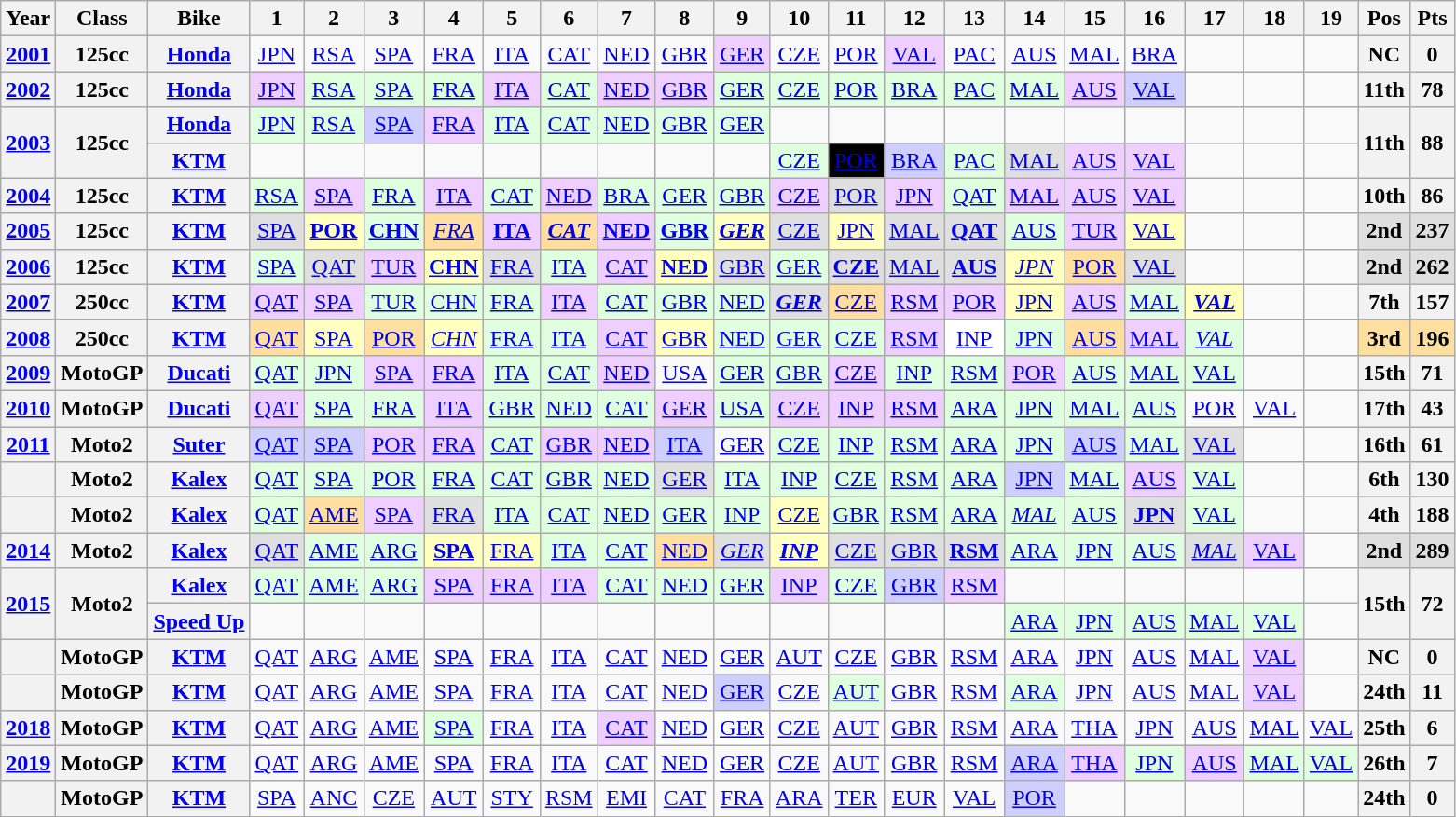<table class="wikitable" style="text-align:center">
<tr>
<th>Year</th>
<th>Class</th>
<th>Bike</th>
<th>1</th>
<th>2</th>
<th>3</th>
<th>4</th>
<th>5</th>
<th>6</th>
<th>7</th>
<th>8</th>
<th>9</th>
<th>10</th>
<th>11</th>
<th>12</th>
<th>13</th>
<th>14</th>
<th>15</th>
<th>16</th>
<th>17</th>
<th>18</th>
<th>19</th>
<th>Pos</th>
<th>Pts</th>
</tr>
<tr>
<th><a href='#'>2001</a></th>
<th>125cc</th>
<th><a href='#'>Honda</a></th>
<td><a href='#'>JPN</a></td>
<td><a href='#'>RSA</a></td>
<td><a href='#'>SPA</a></td>
<td><a href='#'>FRA</a></td>
<td><a href='#'>ITA</a></td>
<td><a href='#'>CAT</a></td>
<td><a href='#'>NED</a></td>
<td><a href='#'>GBR</a></td>
<td style="background:#EFCFFF;"><a href='#'>GER</a><br></td>
<td><a href='#'>CZE</a></td>
<td><a href='#'>POR</a></td>
<td style="background:#EFCFFF;"><a href='#'>VAL</a><br></td>
<td><a href='#'>PAC</a></td>
<td><a href='#'>AUS</a></td>
<td><a href='#'>MAL</a></td>
<td><a href='#'>BRA</a></td>
<td></td>
<td></td>
<td></td>
<th>NC</th>
<th>0</th>
</tr>
<tr>
<th><a href='#'>2002</a></th>
<th>125cc</th>
<th><a href='#'>Honda</a></th>
<td style="background:#EFCFFF;"><a href='#'>JPN</a><br></td>
<td style="background:#DFFFDF;"><a href='#'>RSA</a><br></td>
<td style="background:#DFFFDF;"><a href='#'>SPA</a><br></td>
<td style="background:#DFFFDF;"><a href='#'>FRA</a><br></td>
<td style="background:#EFCFFF;"><a href='#'>ITA</a><br></td>
<td style="background:#DFFFDF;"><a href='#'>CAT</a><br></td>
<td style="background:#EFCFFF;"><a href='#'>NED</a><br></td>
<td style="background:#EFCFFF;"><a href='#'>GBR</a><br></td>
<td style="background:#DFFFDF;"><a href='#'>GER</a><br></td>
<td style="background:#DFFFDF;"><a href='#'>CZE</a><br></td>
<td style="background:#DFFFDF;"><a href='#'>POR</a><br></td>
<td style="background:#DFFFDF;"><a href='#'>BRA</a><br></td>
<td style="background:#DFFFDF;"><a href='#'>PAC</a><br></td>
<td style="background:#DFFFDF;"><a href='#'>MAL</a><br></td>
<td style="background:#EFCFFF;"><a href='#'>AUS</a><br></td>
<td style="background:#CFCFFF;"><a href='#'>VAL</a><br></td>
<td></td>
<td></td>
<td></td>
<th>11th</th>
<th>78</th>
</tr>
<tr>
<th rowspan=2><a href='#'>2003</a></th>
<th rowspan=2>125cc</th>
<th><a href='#'>Honda</a></th>
<td style="background:#DFFFDF;"><a href='#'>JPN</a><br></td>
<td style="background:#DFFFDF;"><a href='#'>RSA</a><br></td>
<td style="background:#CFCFFF;"><a href='#'>SPA</a><br></td>
<td style="background:#EFCFFF;"><a href='#'>FRA</a><br></td>
<td style="background:#DFFFDF;"><a href='#'>ITA</a><br></td>
<td style="background:#DFFFDF;"><a href='#'>CAT</a><br></td>
<td style="background:#DFFFDF;"><a href='#'>NED</a><br></td>
<td style="background:#DFFFDF;"><a href='#'>GBR</a><br></td>
<td style="background:#DFFFDF;"><a href='#'>GER</a><br></td>
<td></td>
<td></td>
<td></td>
<td></td>
<td></td>
<td></td>
<td></td>
<td></td>
<td></td>
<td></td>
<th rowspan=2>11th</th>
<th rowspan=2>88</th>
</tr>
<tr>
<th><a href='#'>KTM</a></th>
<td></td>
<td></td>
<td></td>
<td></td>
<td></td>
<td></td>
<td></td>
<td></td>
<td></td>
<td style="background:#DFFFDF;"><a href='#'>CZE</a><br></td>
<td style="background:#000000; color:#ffffff"><a href='#'><span>POR</span></a><br></td>
<td style="background:#CFCFFF;"><a href='#'>BRA</a><br></td>
<td style="background:#DFFFDF;"><a href='#'>PAC</a><br></td>
<td style="background:#DFDFDF;"><a href='#'>MAL</a><br></td>
<td style="background:#EFCFFF;"><a href='#'>AUS</a><br></td>
<td style="background:#EFCFFF;"><a href='#'>VAL</a><br></td>
<td></td>
<td></td>
<td></td>
</tr>
<tr>
<th><a href='#'>2004</a></th>
<th>125cc</th>
<th><a href='#'>KTM</a></th>
<td style="background:#DFFFDF;"><a href='#'>RSA</a><br></td>
<td style="background:#EFCFFF;"><a href='#'>SPA</a><br></td>
<td style="background:#DFFFDF;"><a href='#'>FRA</a><br></td>
<td style="background:#EFCFFF;"><a href='#'>ITA</a><br></td>
<td style="background:#DFFFDF;"><a href='#'>CAT</a><br></td>
<td style="background:#EFCFFF;"><a href='#'>NED</a><br></td>
<td style="background:#DFFFDF;"><a href='#'>BRA</a><br></td>
<td style="background:#DFFFDF;"><a href='#'>GER</a><br></td>
<td style="background:#DFFFDF;"><a href='#'>GBR</a><br></td>
<td style="background:#EFCFFF;"><a href='#'>CZE</a><br></td>
<td style="background:#DFDFDF;"><a href='#'>POR</a><br></td>
<td style="background:#EFCFFF;"><a href='#'>JPN</a><br></td>
<td style="background:#DFFFDF;"><a href='#'>QAT</a><br></td>
<td style="background:#EFCFFF;"><a href='#'>MAL</a><br></td>
<td style="background:#EFCFFF;"><a href='#'>AUS</a><br></td>
<td style="background:#EFCFFF;"><a href='#'>VAL</a><br></td>
<td></td>
<td></td>
<td></td>
<th>10th</th>
<th>86</th>
</tr>
<tr>
<th><a href='#'>2005</a></th>
<th>125cc</th>
<th><a href='#'>KTM</a></th>
<td style="background:#DFDFDF;"><a href='#'>SPA</a><br></td>
<td style="background:#FFFFBF;"><strong><a href='#'>POR</a></strong><br></td>
<td style="background:#DFFFDF;"><strong><a href='#'>CHN</a></strong><br></td>
<td style="background:#FFDF9F;"><em><a href='#'>FRA</a></em><br></td>
<td style="background:#EFCFFF;"><strong><a href='#'>ITA</a></strong><br></td>
<td style="background:#FFDF9F;"><strong><em><a href='#'>CAT</a></em></strong><br></td>
<td style="background:#EFCFFF;"><strong><a href='#'>NED</a></strong><br></td>
<td style="background:#DFFFDF;"><strong><a href='#'>GBR</a></strong><br></td>
<td style="background:#FFFFBF;"><strong><em><a href='#'>GER</a></em></strong><br></td>
<td style="background:#DFDFDF;"><a href='#'>CZE</a><br></td>
<td style="background:#FFFFBF;"><a href='#'>JPN</a><br></td>
<td style="background:#DFDFDF;"><a href='#'>MAL</a><br></td>
<td style="background:#DFDFDF;"><strong><a href='#'>QAT</a></strong><br></td>
<td style="background:#DFFFDF;"><a href='#'>AUS</a><br></td>
<td style="background:#EFCFFF;"><a href='#'>TUR</a><br></td>
<td style="background:#FFFFBF;"><a href='#'>VAL</a><br></td>
<td></td>
<td></td>
<td></td>
<td style="background:#DFDFDF;"><strong>2nd</strong></td>
<td style="background:#DFDFDF;"><strong>237</strong></td>
</tr>
<tr>
<th><a href='#'>2006</a></th>
<th>125cc</th>
<th><a href='#'>KTM</a></th>
<td style="background:#DFFFDF;"><a href='#'>SPA</a><br></td>
<td style="background:#DFDFDF;"><a href='#'>QAT</a><br></td>
<td style="background:#EFCFFF;"><a href='#'>TUR</a><br></td>
<td style="background:#FFFFBF;"><strong><a href='#'>CHN</a></strong><br></td>
<td style="background:#DFDFDF;"><a href='#'>FRA</a><br></td>
<td style="background:#DFFFDF;"><a href='#'>ITA</a><br></td>
<td style="background:#EFCFFF;"><a href='#'>CAT</a><br></td>
<td style="background:#FFFFBF;"><strong><a href='#'>NED</a></strong><br></td>
<td style="background:#DFDFDF;"><a href='#'>GBR</a><br></td>
<td style="background:#DFFFDF;"><a href='#'>GER</a><br></td>
<td style="background:#DFDFDF;"><strong><a href='#'>CZE</a></strong><br></td>
<td style="background:#DFDFDF;"><a href='#'>MAL</a><br></td>
<td style="background:#DFDFDF;"><strong><a href='#'>AUS</a></strong><br></td>
<td style="background:#FFFFBF;"><em><a href='#'>JPN</a></em><br></td>
<td style="background:#FFDF9F;"><a href='#'>POR</a><br></td>
<td style="background:#DFDFDF;"><a href='#'>VAL</a><br></td>
<td></td>
<td></td>
<td></td>
<td style="background:#DFDFDF;"><strong>2nd</strong></td>
<td style="background:#DFDFDF;"><strong>262</strong></td>
</tr>
<tr>
<th><a href='#'>2007</a></th>
<th>250cc</th>
<th><a href='#'>KTM</a></th>
<td style="background:#EFCFFF;"><a href='#'>QAT</a><br></td>
<td style="background:#EFCFFF;"><a href='#'>SPA</a><br></td>
<td style="background:#DFFFDF;"><a href='#'>TUR</a><br></td>
<td style="background:#DFFFDF;"><a href='#'>CHN</a><br></td>
<td style="background:#DFFFDF;"><a href='#'>FRA</a><br></td>
<td style="background:#EFCFFF;"><a href='#'>ITA</a><br></td>
<td style="background:#DFFFDF;"><a href='#'>CAT</a><br></td>
<td style="background:#DFFFDF;"><a href='#'>GBR</a><br></td>
<td style="background:#DFFFDF;"><a href='#'>NED</a><br></td>
<td style="background:#DFDFDF;"><strong><em><a href='#'>GER</a></em></strong><br></td>
<td style="background:#FFDF9F;"><a href='#'>CZE</a><br></td>
<td style="background:#EFCFFF;"><a href='#'>RSM</a><br></td>
<td style="background:#EFCFFF;"><a href='#'>POR</a><br></td>
<td style="background:#FFFFBF;"><a href='#'>JPN</a><br></td>
<td style="background:#EFCFFF;"><a href='#'>AUS</a><br></td>
<td style="background:#DFFFDF;"><a href='#'>MAL</a><br></td>
<td style="background:#FFFFBF;"><strong><em><a href='#'>VAL</a></em></strong><br></td>
<td></td>
<td></td>
<th>7th</th>
<th>157</th>
</tr>
<tr>
<th><a href='#'>2008</a></th>
<th>250cc</th>
<th><a href='#'>KTM</a></th>
<td style="background:#FFDF9F;"><a href='#'>QAT</a><br></td>
<td style="background:#FFFFBF;"><a href='#'>SPA</a><br></td>
<td style="background:#FFDF9F;"><a href='#'>POR</a><br></td>
<td style="background:#FFFFBF;"><em><a href='#'>CHN</a></em><br></td>
<td style="background:#DFFFDF;"><a href='#'>FRA</a><br></td>
<td style="background:#DFFFDF;"><a href='#'>ITA</a><br></td>
<td style="background:#EFCFFF;"><a href='#'>CAT</a><br></td>
<td style="background:#FFFFBF;"><a href='#'>GBR</a><br></td>
<td style="background:#DFFFDF;"><a href='#'>NED</a><br></td>
<td style="background:#DFFFDF;"><a href='#'>GER</a><br></td>
<td style="background:#DFFFDF;"><a href='#'>CZE</a><br></td>
<td style="background:#EFCFFF;"><a href='#'>RSM</a><br></td>
<td style="background:#FFFFFF;"><a href='#'>INP</a><br></td>
<td style="background:#DFFFDF;"><a href='#'>JPN</a><br></td>
<td style="background:#FFDF9F;"><a href='#'>AUS</a><br></td>
<td style="background:#EFCFFF;"><a href='#'>MAL</a><br></td>
<td style="background:#DFFFDF;"><em><a href='#'>VAL</a></em><br></td>
<td></td>
<td></td>
<td style="background:#FFDF9F;"><strong>3rd</strong></td>
<td style="background:#FFDF9F;"><strong>196</strong></td>
</tr>
<tr>
<th><a href='#'>2009</a></th>
<th>MotoGP</th>
<th><a href='#'>Ducati</a></th>
<td style="background:#DFFFDF;"><a href='#'>QAT</a><br></td>
<td style="background:#DFFFDF;"><a href='#'>JPN</a><br></td>
<td style="background:#EFCFFF;"><a href='#'>SPA</a><br></td>
<td style="background:#EFCFFF;"><a href='#'>FRA</a><br></td>
<td style="background:#DFFFDF;"><a href='#'>ITA</a><br></td>
<td style="background:#DFFFDF;"><a href='#'>CAT</a><br></td>
<td style="background:#EFCFFF;"><a href='#'>NED</a><br></td>
<td><a href='#'>USA</a></td>
<td style="background:#DFFFDF;"><a href='#'>GER</a><br></td>
<td style="background:#DFFFDF;"><a href='#'>GBR</a><br></td>
<td style="background:#EFCFFF;"><a href='#'>CZE</a><br></td>
<td style="background:#DFFFDF;"><a href='#'>INP</a><br></td>
<td style="background:#DFFFDF;"><a href='#'>RSM</a><br></td>
<td style="background:#EFCFFF;"><a href='#'>POR</a><br></td>
<td style="background:#DFFFDF;"><a href='#'>AUS</a><br></td>
<td style="background:#DFFFDF;"><a href='#'>MAL</a><br></td>
<td style="background:#DFFFDF;"><a href='#'>VAL</a><br></td>
<td></td>
<td></td>
<th>15th</th>
<th>71</th>
</tr>
<tr>
<th><a href='#'>2010</a></th>
<th>MotoGP</th>
<th><a href='#'>Ducati</a></th>
<td style="background:#efcfff;"><a href='#'>QAT</a><br></td>
<td style="background:#DFFFDF;"><a href='#'>SPA</a><br></td>
<td style="background:#DFFFDF;"><a href='#'>FRA</a><br></td>
<td style="background:#efcfff;"><a href='#'>ITA</a><br></td>
<td style="background:#DFFFDF;"><a href='#'>GBR</a><br></td>
<td style="background:#DFFFDF;"><a href='#'>NED</a><br></td>
<td style="background:#DFFFDF;"><a href='#'>CAT</a><br></td>
<td style="background:#efcfff;"><a href='#'>GER</a><br></td>
<td style="background:#DFFFDF;"><a href='#'>USA</a><br></td>
<td style="background:#efcfff;"><a href='#'>CZE</a><br></td>
<td style="background:#efcfff;"><a href='#'>INP</a><br></td>
<td style="background:#efcfff;"><a href='#'>RSM</a><br></td>
<td style="background:#DFFFDF;"><a href='#'>ARA</a><br></td>
<td style="background:#DFFFDF;"><a href='#'>JPN</a><br></td>
<td style="background:#DFFFDF;"><a href='#'>MAL</a><br></td>
<td style="background:#DFFFDF;"><a href='#'>AUS</a><br></td>
<td><a href='#'>POR</a></td>
<td><a href='#'>VAL</a></td>
<td></td>
<th>17th</th>
<th>43</th>
</tr>
<tr>
<th><a href='#'>2011</a></th>
<th>Moto2</th>
<th><a href='#'>Suter</a></th>
<td style="background:#CFCFFF;"><a href='#'>QAT</a><br></td>
<td style="background:#CFCFFF;"><a href='#'>SPA</a><br></td>
<td style="background:#efcfff;"><a href='#'>POR</a><br></td>
<td style="background:#efcfff;"><a href='#'>FRA</a><br></td>
<td style="background:#DFFFDF;"><a href='#'>CAT</a><br></td>
<td style="background:#efcfff;"><a href='#'>GBR</a><br></td>
<td style="background:#efcfff;"><a href='#'>NED</a><br></td>
<td style="background:#CFCFFF;"><a href='#'>ITA</a><br></td>
<td><a href='#'>GER</a><br></td>
<td style="background:#DFFFDF;"><a href='#'>CZE</a><br></td>
<td style="background:#DFFFDF;"><a href='#'>INP</a><br></td>
<td style="background:#DFFFDF;"><a href='#'>RSM</a><br></td>
<td style="background:#DFFFDF;"><a href='#'>ARA</a><br></td>
<td style="background:#DFFFDF;"><a href='#'>JPN</a><br></td>
<td style="background:#CFCFFF;"><a href='#'>AUS</a><br></td>
<td style="background:#DFFFDF;"><a href='#'>MAL</a><br></td>
<td style="background:#DFDFDF;"><a href='#'>VAL</a><br></td>
<td></td>
<td></td>
<th>16th</th>
<th>61</th>
</tr>
<tr>
<th></th>
<th>Moto2</th>
<th><a href='#'>Kalex</a></th>
<td style="background:#DFFFDF;"><a href='#'>QAT</a><br></td>
<td style="background:#DFFFDF;"><a href='#'>SPA</a><br></td>
<td style="background:#DFFFDF;"><a href='#'>POR</a><br></td>
<td style="background:#DFFFDF;"><a href='#'>FRA</a><br></td>
<td style="background:#DFFFDF;"><a href='#'>CAT</a><br></td>
<td style="background:#DFFFDF;"><a href='#'>GBR</a><br></td>
<td style="background:#DFFFDF;"><a href='#'>NED</a><br></td>
<td style="background:#DFDFDF;"><a href='#'>GER</a><br></td>
<td style="background:#DFFFDF;"><a href='#'>ITA</a><br></td>
<td style="background:#DFFFDF;"><a href='#'>INP</a><br></td>
<td style="background:#DFFFDF;"><a href='#'>CZE</a><br></td>
<td style="background:#DFFFDF;"><a href='#'>RSM</a><br></td>
<td style="background:#DFFFDF;"><a href='#'>ARA</a><br></td>
<td style="background:#CFCFFF;"><a href='#'>JPN</a><br></td>
<td style="background:#DFFFDF;"><a href='#'>MAL</a><br></td>
<td style="background:#efcfff;"><a href='#'>AUS</a><br></td>
<td style="background:#DFFFDF;"><a href='#'>VAL</a><br></td>
<td></td>
<td></td>
<th>6th</th>
<th>130</th>
</tr>
<tr>
<th></th>
<th>Moto2</th>
<th><a href='#'>Kalex</a></th>
<td style="background:#dfffdf;"><a href='#'>QAT</a><br></td>
<td style="background:#FFDF9F;"><a href='#'>AME</a><br></td>
<td style="background:#efcfff;"><a href='#'>SPA</a><br></td>
<td style="background:#DFDFDF;"><a href='#'>FRA</a><br></td>
<td style="background:#dfffdf;"><a href='#'>ITA</a><br></td>
<td style="background:#dfffdf;"><a href='#'>CAT</a><br></td>
<td style="background:#dfffdf;"><a href='#'>NED</a><br></td>
<td style="background:#dfffdf;"><a href='#'>GER</a><br></td>
<td style="background:#dfffdf;"><a href='#'>INP</a><br></td>
<td style="background:#FFFFBF;"><a href='#'>CZE</a><br></td>
<td style="background:#dfffdf;"><a href='#'>GBR</a><br></td>
<td style="background:#dfffdf;"><a href='#'>RSM</a><br></td>
<td style="background:#dfffdf;"><a href='#'>ARA</a><br></td>
<td style="background:#dfffdf;"><em><a href='#'>MAL</a></em><br></td>
<td style="background:#dfffdf;"><a href='#'>AUS</a><br></td>
<td style="background:#DFDFDF;"><strong><a href='#'>JPN</a></strong><br></td>
<td style="background:#dfffdf;"><a href='#'>VAL</a><br></td>
<td></td>
<td></td>
<th>4th</th>
<th>188</th>
</tr>
<tr>
<th><a href='#'>2014</a></th>
<th>Moto2</th>
<th><a href='#'>Kalex</a></th>
<td style="background:#dfdfdf;"><a href='#'>QAT</a><br></td>
<td style="background:#dfffdf;"><a href='#'>AME</a><br></td>
<td style="background:#dfffdf;"><a href='#'>ARG</a><br></td>
<td style="background:#FFFFBF;"><strong><a href='#'>SPA</a></strong><br></td>
<td style="background:#FFFFBF;"><a href='#'>FRA</a><br></td>
<td style="background:#dfffdf;"><a href='#'>ITA</a><br></td>
<td style="background:#dfffdf;"><a href='#'>CAT</a><br></td>
<td style="background:#FFDF9F;"><a href='#'>NED</a><br></td>
<td style="background:#dfdfdf;"><em><a href='#'>GER</a></em><br></td>
<td style="background:#FFFFBF;"><strong><em><a href='#'>INP</a></em></strong><br></td>
<td style="background:#dfdfdf;"><a href='#'>CZE</a><br></td>
<td style="background:#dfdfdf;"><a href='#'>GBR</a><br></td>
<td style="background:#dfdfdf;"><strong><a href='#'>RSM</a></strong><br></td>
<td style="background:#dfffdf;"><a href='#'>ARA</a><br></td>
<td style="background:#dfffdf;"><a href='#'>JPN</a><br></td>
<td style="background:#dfffdf;"><a href='#'>AUS</a><br></td>
<td style="background:#dfdfdf;"><em><a href='#'>MAL</a></em><br></td>
<td style="background:#efcfff;"><a href='#'>VAL</a><br></td>
<td></td>
<td style="background:#dfdfdf;"><strong>2nd</strong></td>
<td style="background:#dfdfdf;"><strong>289</strong></td>
</tr>
<tr>
<th rowspan=2><a href='#'>2015</a></th>
<th rowspan=2>Moto2</th>
<th><a href='#'>Kalex</a></th>
<td style="background:#dfffdf;"><a href='#'>QAT</a><br></td>
<td style="background:#dfffdf;"><a href='#'>AME</a><br></td>
<td style="background:#dfffdf;"><a href='#'>ARG</a><br></td>
<td style="background:#efcfff;"><a href='#'>SPA</a><br></td>
<td style="background:#efcfff;"><a href='#'>FRA</a><br></td>
<td style="background:#efcfff;"><a href='#'>ITA</a><br></td>
<td style="background:#dfffdf;"><a href='#'>CAT</a><br></td>
<td style="background:#dfffdf;"><a href='#'>NED</a><br></td>
<td style="background:#dfffdf;"><a href='#'>GER</a><br></td>
<td style="background:#efcfff;"><a href='#'>INP</a><br></td>
<td style="background:#dfffdf;"><a href='#'>CZE</a><br></td>
<td style="background:#cfcfff;"><a href='#'>GBR</a><br></td>
<td style="background:#efcfff;"><a href='#'>RSM</a><br></td>
<td></td>
<td></td>
<td></td>
<td></td>
<td></td>
<td></td>
<th rowspan=2>15th</th>
<th rowspan=2>72</th>
</tr>
<tr>
<th><a href='#'>Speed Up</a></th>
<td></td>
<td></td>
<td></td>
<td></td>
<td></td>
<td></td>
<td></td>
<td></td>
<td></td>
<td></td>
<td></td>
<td></td>
<td></td>
<td style="background:#dfffdf;"><a href='#'>ARA</a><br></td>
<td style="background:#dfffdf;"><a href='#'>JPN</a><br></td>
<td style="background:#dfffdf;"><a href='#'>AUS</a><br></td>
<td style="background:#dfffdf;"><a href='#'>MAL</a><br></td>
<td style="background:#dfffdf;"><a href='#'>VAL</a><br></td>
</tr>
<tr>
<th></th>
<th>MotoGP</th>
<th><a href='#'>KTM</a></th>
<td><a href='#'>QAT</a></td>
<td><a href='#'>ARG</a></td>
<td><a href='#'>AME</a></td>
<td><a href='#'>SPA</a></td>
<td><a href='#'>FRA</a></td>
<td><a href='#'>ITA</a></td>
<td><a href='#'>CAT</a></td>
<td><a href='#'>NED</a></td>
<td><a href='#'>GER</a></td>
<td><a href='#'>AUT</a></td>
<td><a href='#'>CZE</a></td>
<td><a href='#'>GBR</a></td>
<td><a href='#'>RSM</a></td>
<td><a href='#'>ARA</a></td>
<td><a href='#'>JPN</a></td>
<td><a href='#'>AUS</a></td>
<td><a href='#'>MAL</a></td>
<td style="background:#efcfff;"><a href='#'>VAL</a><br></td>
<td></td>
<th>NC</th>
<th>0</th>
</tr>
<tr>
<th></th>
<th>MotoGP</th>
<th><a href='#'>KTM</a></th>
<td><a href='#'>QAT</a></td>
<td><a href='#'>ARG</a></td>
<td><a href='#'>AME</a></td>
<td><a href='#'>SPA</a></td>
<td><a href='#'>FRA</a></td>
<td><a href='#'>ITA</a></td>
<td><a href='#'>CAT</a></td>
<td><a href='#'>NED</a></td>
<td style="background:#cfcfff;"><a href='#'>GER</a><br></td>
<td><a href='#'>CZE</a></td>
<td style="background:#dfffdf;"><a href='#'>AUT</a><br></td>
<td><a href='#'>GBR</a></td>
<td><a href='#'>RSM</a></td>
<td style="background:#dfffdf;"><a href='#'>ARA</a><br></td>
<td><a href='#'>JPN</a></td>
<td><a href='#'>AUS</a></td>
<td><a href='#'>MAL</a></td>
<td style="background:#efcfff;"><a href='#'>VAL</a><br></td>
<td></td>
<th>24th</th>
<th>11</th>
</tr>
<tr>
<th><a href='#'>2018</a></th>
<th>MotoGP</th>
<th><a href='#'>KTM</a></th>
<td><a href='#'>QAT</a></td>
<td><a href='#'>ARG</a></td>
<td><a href='#'>AME</a></td>
<td style="background:#dfffdf;"><a href='#'>SPA</a><br></td>
<td><a href='#'>FRA</a></td>
<td><a href='#'>ITA</a></td>
<td style="background:#efcfff;"><a href='#'>CAT</a><br></td>
<td><a href='#'>NED</a></td>
<td style="background:#ffffff;"><a href='#'>GER</a><br></td>
<td><a href='#'>CZE</a></td>
<td><a href='#'>AUT</a></td>
<td><a href='#'>GBR</a></td>
<td><a href='#'>RSM</a></td>
<td><a href='#'>ARA</a></td>
<td><a href='#'>THA</a></td>
<td><a href='#'>JPN</a></td>
<td><a href='#'>AUS</a></td>
<td><a href='#'>MAL</a></td>
<td><a href='#'>VAL</a></td>
<th>25th</th>
<th>6</th>
</tr>
<tr>
<th><a href='#'>2019</a></th>
<th>MotoGP</th>
<th><a href='#'>KTM</a></th>
<td><a href='#'>QAT</a></td>
<td><a href='#'>ARG</a></td>
<td><a href='#'>AME</a></td>
<td><a href='#'>SPA</a></td>
<td><a href='#'>FRA</a></td>
<td><a href='#'>ITA</a></td>
<td><a href='#'>CAT</a></td>
<td><a href='#'>NED</a></td>
<td><a href='#'>GER</a></td>
<td><a href='#'>CZE</a></td>
<td><a href='#'>AUT</a></td>
<td><a href='#'>GBR</a></td>
<td><a href='#'>RSM</a></td>
<td style="background:#cfcfff;"><a href='#'>ARA</a><br></td>
<td style="background:#efcfff;"><a href='#'>THA</a><br></td>
<td style="background:#dfffdf;"><a href='#'>JPN</a><br></td>
<td style="background:#efcfff;"><a href='#'>AUS</a><br></td>
<td style="background:#dfffdf;"><a href='#'>MAL</a><br></td>
<td style="background:#dfffdf;"><a href='#'>VAL</a><br></td>
<th>26th</th>
<th>7</th>
</tr>
<tr>
<th></th>
<th>MotoGP</th>
<th><a href='#'>KTM</a></th>
<td><a href='#'>SPA</a></td>
<td><a href='#'>ANC</a></td>
<td><a href='#'>CZE</a></td>
<td><a href='#'>AUT</a></td>
<td><a href='#'>STY</a></td>
<td><a href='#'>RSM</a></td>
<td><a href='#'>EMI</a></td>
<td><a href='#'>CAT</a></td>
<td><a href='#'>FRA</a></td>
<td><a href='#'>ARA</a></td>
<td><a href='#'>TER</a></td>
<td><a href='#'>EUR</a></td>
<td><a href='#'>VAL</a></td>
<td style="background:#cfcfff;"><a href='#'>POR</a><br></td>
<td></td>
<td></td>
<td></td>
<td></td>
<td></td>
<th>24th</th>
<th>0</th>
</tr>
</table>
